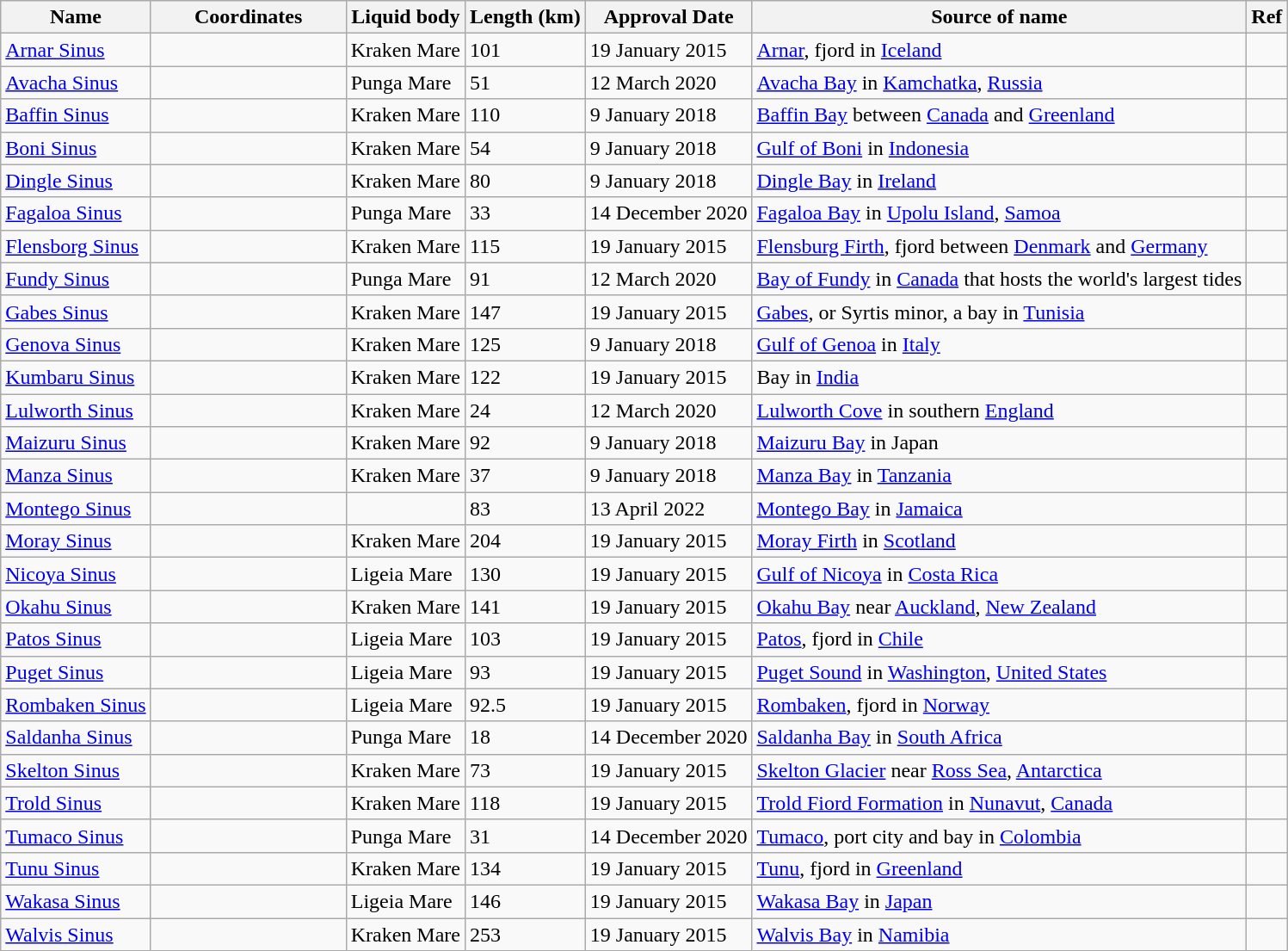<table class="wikitable">
<tr>
<th>Name</th>
<th style="width:9em;">Coordinates</th>
<th>Liquid body</th>
<th>Length (km)</th>
<th>Approval Date</th>
<th>Source of name</th>
<th>Ref</th>
</tr>
<tr>
<td><a href='#'>Arnar Sinus</a></td>
<td></td>
<td>Kraken Mare</td>
<td>101</td>
<td>19 January 2015</td>
<td><a href='#'>Arnar</a>, fjord in <a href='#'>Iceland</a></td>
<td></td>
</tr>
<tr>
<td><a href='#'>Avacha Sinus</a></td>
<td></td>
<td>Punga Mare</td>
<td>51</td>
<td>12 March 2020</td>
<td><a href='#'>Avacha Bay</a> in <a href='#'>Kamchatka</a>, <a href='#'>Russia</a></td>
<td></td>
</tr>
<tr>
<td><a href='#'>Baffin Sinus</a></td>
<td></td>
<td>Kraken Mare</td>
<td>110</td>
<td>9 January 2018</td>
<td><a href='#'>Baffin Bay</a> between <a href='#'>Canada</a> and <a href='#'>Greenland</a></td>
<td></td>
</tr>
<tr>
<td><a href='#'>Boni Sinus</a></td>
<td></td>
<td>Kraken Mare</td>
<td>54</td>
<td>9 January 2018</td>
<td><a href='#'>Gulf of Boni</a> in <a href='#'>Indonesia</a></td>
<td></td>
</tr>
<tr>
<td><a href='#'>Dingle Sinus</a></td>
<td></td>
<td>Kraken Mare</td>
<td>80</td>
<td>9 January 2018</td>
<td><a href='#'>Dingle Bay</a> in <a href='#'>Ireland</a></td>
<td></td>
</tr>
<tr>
<td><a href='#'>Fagaloa Sinus</a></td>
<td></td>
<td>Punga Mare</td>
<td>33</td>
<td>14 December 2020</td>
<td><a href='#'>Fagaloa Bay</a> in <a href='#'>Upolu Island</a>, <a href='#'>Samoa</a></td>
<td></td>
</tr>
<tr>
<td><a href='#'>Flensborg Sinus</a></td>
<td></td>
<td>Kraken Mare</td>
<td>115</td>
<td>19 January 2015</td>
<td><a href='#'>Flensburg Firth</a>, fjord between <a href='#'>Denmark</a> and <a href='#'>Germany</a></td>
<td></td>
</tr>
<tr>
<td><a href='#'>Fundy Sinus</a></td>
<td></td>
<td>Punga Mare</td>
<td>91</td>
<td>12 March 2020</td>
<td><a href='#'>Bay of Fundy</a> in <a href='#'>Canada</a> that hosts the world's largest tides</td>
<td></td>
</tr>
<tr>
<td><a href='#'>Gabes Sinus</a></td>
<td></td>
<td>Kraken Mare</td>
<td>147</td>
<td>19 January 2015</td>
<td><a href='#'>Gabes</a>, or Syrtis minor, a bay in <a href='#'>Tunisia</a></td>
<td></td>
</tr>
<tr>
<td><a href='#'>Genova Sinus</a></td>
<td></td>
<td>Kraken Mare</td>
<td>125</td>
<td>9 January 2018</td>
<td><a href='#'>Gulf of Genoa</a> in <a href='#'>Italy</a></td>
<td></td>
</tr>
<tr>
<td><a href='#'>Kumbaru Sinus</a></td>
<td></td>
<td>Kraken Mare</td>
<td>122</td>
<td>19 January 2015</td>
<td>Bay in <a href='#'>India</a></td>
<td></td>
</tr>
<tr>
<td><a href='#'>Lulworth Sinus</a></td>
<td></td>
<td>Kraken Mare</td>
<td>24</td>
<td>12 March 2020</td>
<td><a href='#'>Lulworth Cove</a> in southern <a href='#'>England</a></td>
<td></td>
</tr>
<tr>
<td><a href='#'>Maizuru Sinus</a></td>
<td></td>
<td>Kraken Mare</td>
<td>92</td>
<td>9 January 2018</td>
<td><a href='#'>Maizuru Bay</a> in Japan</td>
<td></td>
</tr>
<tr>
<td><a href='#'>Manza Sinus</a></td>
<td></td>
<td>Kraken Mare</td>
<td>37</td>
<td>9 January 2018</td>
<td><a href='#'>Manza Bay</a> in <a href='#'>Tanzania</a></td>
<td></td>
</tr>
<tr>
<td><a href='#'>Montego Sinus</a></td>
<td></td>
<td></td>
<td>83</td>
<td>13 April 2022</td>
<td><a href='#'>Montego Bay</a> in <a href='#'>Jamaica</a></td>
<td></td>
</tr>
<tr>
<td><a href='#'>Moray Sinus</a></td>
<td></td>
<td>Kraken Mare</td>
<td>204</td>
<td>19 January 2015</td>
<td><a href='#'>Moray Firth</a> in <a href='#'>Scotland</a></td>
<td></td>
</tr>
<tr>
<td><a href='#'>Nicoya Sinus</a></td>
<td></td>
<td>Ligeia Mare</td>
<td>130</td>
<td>19 January 2015</td>
<td><a href='#'>Gulf of Nicoya</a> in <a href='#'>Costa Rica</a></td>
<td></td>
</tr>
<tr>
<td><a href='#'>Okahu Sinus</a></td>
<td></td>
<td>Kraken Mare</td>
<td>141</td>
<td>19 January 2015</td>
<td><a href='#'>Okahu Bay</a> near <a href='#'>Auckland</a>, <a href='#'>New Zealand</a></td>
<td></td>
</tr>
<tr>
<td><a href='#'>Patos Sinus</a></td>
<td></td>
<td>Ligeia Mare</td>
<td>103</td>
<td>19 January 2015</td>
<td><a href='#'>Patos</a>, fjord in <a href='#'>Chile</a></td>
<td></td>
</tr>
<tr>
<td><a href='#'>Puget Sinus</a></td>
<td></td>
<td>Ligeia Mare</td>
<td>93</td>
<td>19 January 2015</td>
<td><a href='#'>Puget Sound</a> in <a href='#'>Washington</a>, <a href='#'>United States</a></td>
<td></td>
</tr>
<tr>
<td><a href='#'>Rombaken Sinus</a></td>
<td></td>
<td>Ligeia Mare</td>
<td>92.5</td>
<td>19 January 2015</td>
<td><a href='#'>Rombaken</a>, fjord in <a href='#'>Norway</a></td>
<td></td>
</tr>
<tr>
<td><a href='#'>Saldanha Sinus</a></td>
<td></td>
<td>Punga Mare</td>
<td>18</td>
<td>14 December 2020</td>
<td><a href='#'>Saldanha Bay</a> in <a href='#'>South Africa</a></td>
<td></td>
</tr>
<tr>
<td><a href='#'>Skelton Sinus</a></td>
<td></td>
<td>Kraken Mare</td>
<td>73</td>
<td>19 January 2015</td>
<td><a href='#'>Skelton Glacier</a> near <a href='#'>Ross Sea</a>, <a href='#'>Antarctica</a></td>
<td></td>
</tr>
<tr>
<td><a href='#'>Trold Sinus</a></td>
<td></td>
<td>Kraken Mare</td>
<td>118</td>
<td>19 January 2015</td>
<td><a href='#'>Trold Fiord Formation</a> in <a href='#'>Nunavut</a>, <a href='#'>Canada</a></td>
<td></td>
</tr>
<tr>
<td><a href='#'>Tumaco Sinus</a></td>
<td></td>
<td>Punga Mare</td>
<td>31</td>
<td>14 December 2020</td>
<td><a href='#'>Tumaco</a>, port city and bay in <a href='#'>Colombia</a></td>
<td></td>
</tr>
<tr>
<td><a href='#'>Tunu Sinus</a></td>
<td></td>
<td>Kraken Mare</td>
<td>134</td>
<td>19 January 2015</td>
<td><a href='#'>Tunu</a>, fjord in <a href='#'>Greenland</a></td>
<td></td>
</tr>
<tr>
<td><a href='#'>Wakasa Sinus</a></td>
<td></td>
<td>Ligeia Mare</td>
<td>146</td>
<td>19 January 2015</td>
<td><a href='#'>Wakasa Bay</a> in <a href='#'>Japan</a></td>
<td></td>
</tr>
<tr>
<td><a href='#'>Walvis Sinus</a></td>
<td></td>
<td>Kraken Mare</td>
<td>253</td>
<td>19 January 2015</td>
<td><a href='#'>Walvis Bay</a> in <a href='#'>Namibia</a></td>
<td></td>
</tr>
</table>
